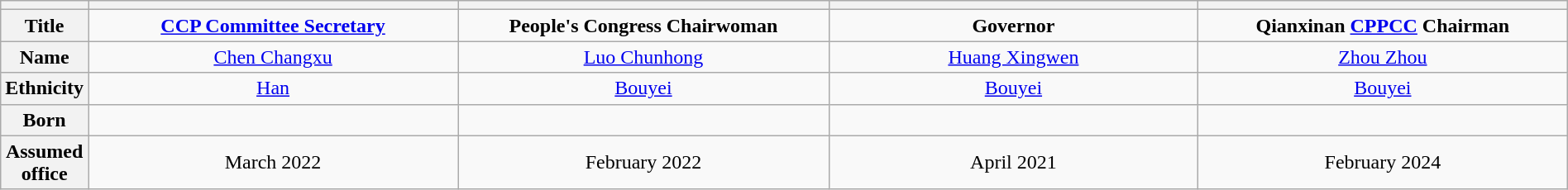<table class="wikitable" style="margin:1em auto 1em auto; text-align:center">
<tr>
<th></th>
<th style="width:25%"></th>
<th style="width:25%"></th>
<th style="width:25%"></th>
<th style="width:25%"></th>
</tr>
<tr>
<th>Title</th>
<td style="text-align:center;"><strong><a href='#'>CCP Committee Secretary</a></strong></td>
<td style="text-align:center;"><strong>People's Congress Chairwoman</strong></td>
<td style="text-align:center;"><strong>Governor</strong></td>
<td style="text-align:center;"><strong>Qianxinan <a href='#'>CPPCC</a> Chairman</strong></td>
</tr>
<tr>
<th>Name</th>
<td><a href='#'>Chen Changxu</a></td>
<td><a href='#'>Luo Chunhong</a></td>
<td><a href='#'>Huang Xingwen</a></td>
<td><a href='#'>Zhou Zhou</a></td>
</tr>
<tr>
<th>Ethnicity</th>
<td><a href='#'>Han</a></td>
<td><a href='#'>Bouyei</a></td>
<td><a href='#'>Bouyei</a></td>
<td><a href='#'>Bouyei</a></td>
</tr>
<tr>
<th>Born</th>
<td></td>
<td></td>
<td></td>
<td></td>
</tr>
<tr>
<th>Assumed office</th>
<td>March 2022</td>
<td>February 2022</td>
<td>April 2021</td>
<td>February 2024</td>
</tr>
</table>
